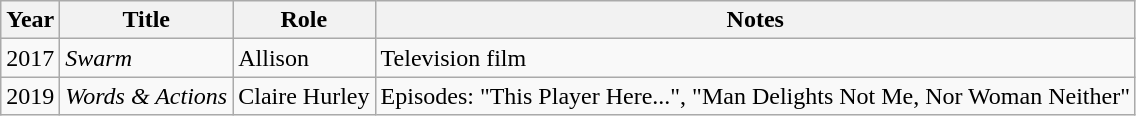<table class="wikitable">
<tr>
<th>Year</th>
<th>Title</th>
<th>Role</th>
<th>Notes</th>
</tr>
<tr>
<td>2017</td>
<td><em>Swarm</em></td>
<td>Allison</td>
<td>Television film</td>
</tr>
<tr>
<td>2019</td>
<td><em>Words & Actions</em></td>
<td>Claire Hurley</td>
<td>Episodes: "This Player Here...", "Man Delights Not Me, Nor Woman Neither"</td>
</tr>
</table>
